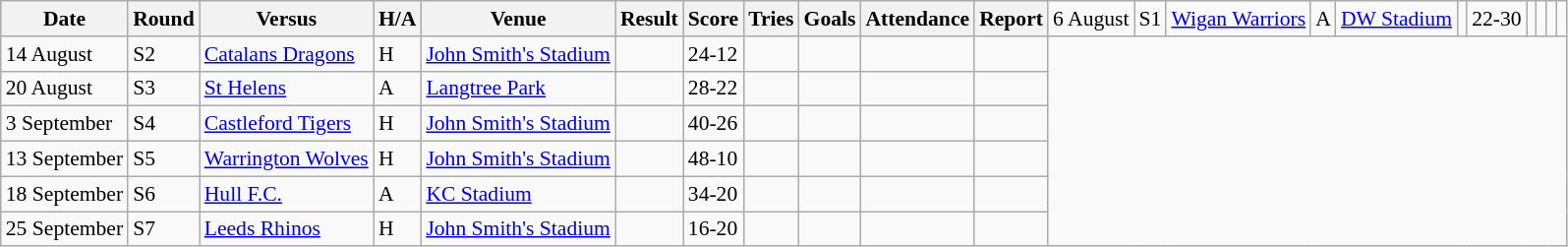<table class="wikitable defaultleft col2center col4center col7center col10right" style="font-size:90%;">
<tr>
<th>Date</th>
<th>Round</th>
<th>Versus</th>
<th>H/A</th>
<th>Venue</th>
<th>Result</th>
<th>Score</th>
<th>Tries</th>
<th>Goals</th>
<th>Attendance</th>
<th>Report</th>
<td>6 August</td>
<td>S1</td>
<td> <a href='#'>Wigan Warriors</a></td>
<td>A</td>
<td><a href='#'>DW Stadium</a></td>
<td></td>
<td>22-30</td>
<td></td>
<td></td>
<td></td>
<td></td>
</tr>
<tr>
<td>14 August</td>
<td>S2</td>
<td> <a href='#'>Catalans Dragons</a></td>
<td>H</td>
<td><a href='#'>John Smith's Stadium</a></td>
<td></td>
<td>24-12</td>
<td></td>
<td></td>
<td></td>
<td></td>
</tr>
<tr>
<td>20 August</td>
<td>S3</td>
<td> <a href='#'>St Helens</a></td>
<td>A</td>
<td><a href='#'>Langtree Park</a></td>
<td></td>
<td>28-22</td>
<td></td>
<td></td>
<td></td>
<td></td>
</tr>
<tr>
<td>3 September</td>
<td>S4</td>
<td> <a href='#'>Castleford Tigers</a></td>
<td>H</td>
<td><a href='#'>John Smith's Stadium</a></td>
<td></td>
<td>40-26</td>
<td></td>
<td></td>
<td></td>
<td></td>
</tr>
<tr>
<td>13 September</td>
<td>S5</td>
<td> <a href='#'>Warrington Wolves</a></td>
<td>H</td>
<td><a href='#'>John Smith's Stadium</a></td>
<td></td>
<td>48-10</td>
<td></td>
<td></td>
<td></td>
<td></td>
</tr>
<tr>
<td>18 September</td>
<td>S6</td>
<td> <a href='#'>Hull F.C.</a></td>
<td>A</td>
<td><a href='#'>KC Stadium</a></td>
<td></td>
<td>34-20</td>
<td></td>
<td></td>
<td></td>
<td></td>
</tr>
<tr>
<td>25 September</td>
<td>S7</td>
<td> <a href='#'>Leeds Rhinos</a></td>
<td>H</td>
<td><a href='#'>John Smith's Stadium</a></td>
<td></td>
<td>16-20</td>
<td></td>
<td></td>
<td></td>
<td></td>
</tr>
</table>
